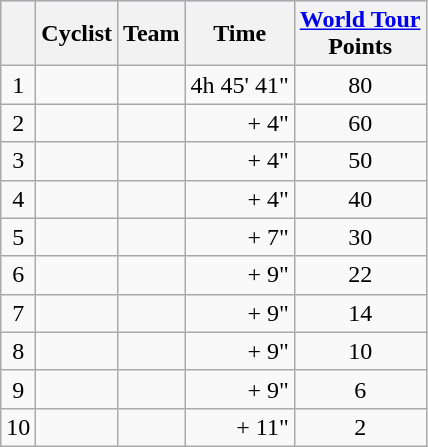<table class="wikitable">
<tr style="background:#ccccff;">
<th></th>
<th>Cyclist</th>
<th>Team</th>
<th>Time</th>
<th><a href='#'>World Tour</a> <br>Points</th>
</tr>
<tr>
<td align=center>1</td>
<td></td>
<td></td>
<td align=right>4h 45' 41"</td>
<td align=center>80</td>
</tr>
<tr>
<td align=center>2</td>
<td></td>
<td></td>
<td align=right>+ 4"</td>
<td align=center>60</td>
</tr>
<tr>
<td align=center>3</td>
<td></td>
<td></td>
<td align=right>+ 4"</td>
<td align=center>50</td>
</tr>
<tr>
<td align=center>4</td>
<td></td>
<td></td>
<td align=right>+ 4"</td>
<td align=center>40</td>
</tr>
<tr>
<td align=center>5</td>
<td></td>
<td></td>
<td align=right>+ 7"</td>
<td align=center>30</td>
</tr>
<tr>
<td align=center>6</td>
<td></td>
<td></td>
<td align=right>+ 9"</td>
<td align=center>22</td>
</tr>
<tr>
<td align=center>7</td>
<td></td>
<td></td>
<td align=right>+ 9"</td>
<td align=center>14</td>
</tr>
<tr>
<td align=center>8</td>
<td></td>
<td></td>
<td align=right>+ 9"</td>
<td align=center>10</td>
</tr>
<tr>
<td align=center>9</td>
<td></td>
<td></td>
<td align=right>+ 9"</td>
<td align=center>6</td>
</tr>
<tr>
<td align=center>10</td>
<td></td>
<td></td>
<td align=right>+ 11"</td>
<td align=center>2</td>
</tr>
</table>
